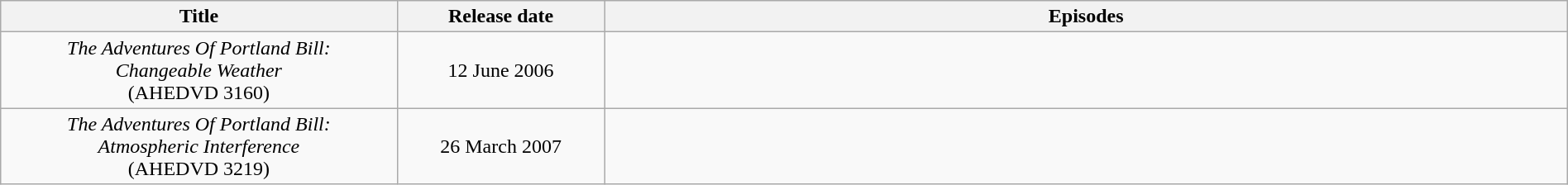<table class="wikitable" style="text-align:center; width:100%;">
<tr>
<th width="21%">Title</th>
<th style="width:11%;">Release date</th>
<th width="51%">Episodes</th>
</tr>
<tr>
<td><em>The Adventures Of Portland Bill:<br>Changeable Weather</em><br>(AHEDVD 3160)</td>
<td>12 June 2006</td>
<td></td>
</tr>
<tr>
<td><em>The Adventures Of Portland Bill:<br>Atmospheric Interference</em><br>(AHEDVD 3219)</td>
<td>26 March 2007</td>
<td></td>
</tr>
</table>
